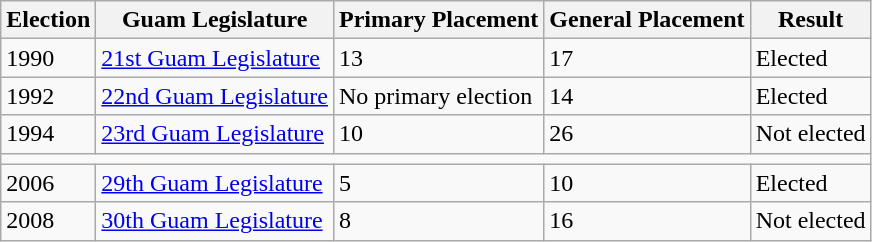<table class="wikitable sortable" id="elections">
<tr style="vertical-align:bottom;">
<th>Election</th>
<th>Guam Legislature</th>
<th>Primary Placement</th>
<th>General Placement</th>
<th>Result</th>
</tr>
<tr>
<td>1990</td>
<td><a href='#'>21st Guam Legislature</a></td>
<td>13</td>
<td>17</td>
<td>Elected</td>
</tr>
<tr>
<td>1992</td>
<td><a href='#'>22nd Guam Legislature</a></td>
<td>No primary election</td>
<td>14</td>
<td>Elected</td>
</tr>
<tr>
<td>1994</td>
<td><a href='#'>23rd Guam Legislature</a></td>
<td>10</td>
<td>26</td>
<td>Not elected</td>
</tr>
<tr>
<td colspan=5></td>
</tr>
<tr>
<td>2006</td>
<td><a href='#'>29th Guam Legislature</a></td>
<td>5</td>
<td>10</td>
<td>Elected</td>
</tr>
<tr>
<td>2008</td>
<td><a href='#'>30th Guam Legislature</a></td>
<td>8</td>
<td>16</td>
<td>Not elected</td>
</tr>
</table>
